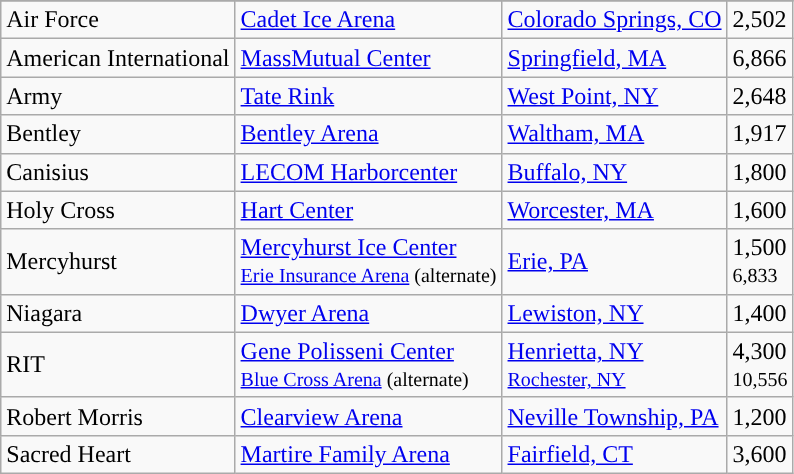<table class="wikitable sortable">
<tr>
</tr>
<tr>
<td>Air Force</td>
<td><a href='#'>Cadet Ice Arena</a></td>
<td><a href='#'>Colorado Springs, CO</a></td>
<td>2,502</td>
</tr>
<tr>
<td>American International</td>
<td><a href='#'>MassMutual Center</a></td>
<td><a href='#'>Springfield, MA</a></td>
<td>6,866</td>
</tr>
<tr>
<td>Army</td>
<td><a href='#'>Tate Rink</a></td>
<td><a href='#'>West Point, NY</a></td>
<td>2,648</td>
</tr>
<tr>
<td>Bentley</td>
<td><a href='#'>Bentley Arena</a></td>
<td><a href='#'>Waltham, MA</a></td>
<td>1,917</td>
</tr>
<tr>
<td>Canisius</td>
<td><a href='#'>LECOM Harborcenter</a></td>
<td><a href='#'>Buffalo, NY</a></td>
<td>1,800</td>
</tr>
<tr>
<td>Holy Cross</td>
<td><a href='#'>Hart Center</a></td>
<td><a href='#'>Worcester, MA</a></td>
<td>1,600</td>
</tr>
<tr>
<td>Mercyhurst</td>
<td><a href='#'>Mercyhurst Ice Center</a><br><small><a href='#'>Erie Insurance Arena</a> (alternate)</small></td>
<td><a href='#'>Erie, PA</a></td>
<td>1,500<br><small>6,833</small></td>
</tr>
<tr>
<td>Niagara</td>
<td><a href='#'>Dwyer Arena</a></td>
<td><a href='#'>Lewiston, NY</a></td>
<td>1,400</td>
</tr>
<tr>
<td>RIT</td>
<td><a href='#'>Gene Polisseni Center</a><br><small><a href='#'>Blue Cross Arena</a> (alternate)</small></td>
<td><a href='#'>Henrietta, NY</a><br><small><a href='#'>Rochester, NY</a></small></td>
<td>4,300<br><small>10,556</small></td>
</tr>
<tr>
<td>Robert Morris</td>
<td><a href='#'>Clearview Arena</a></td>
<td><a href='#'>Neville Township, PA</a></td>
<td>1,200</td>
</tr>
<tr>
<td>Sacred Heart</td>
<td><a href='#'>Martire Family Arena</a></td>
<td><a href='#'>Fairfield, CT</a></td>
<td>3,600</td>
</tr>
</table>
